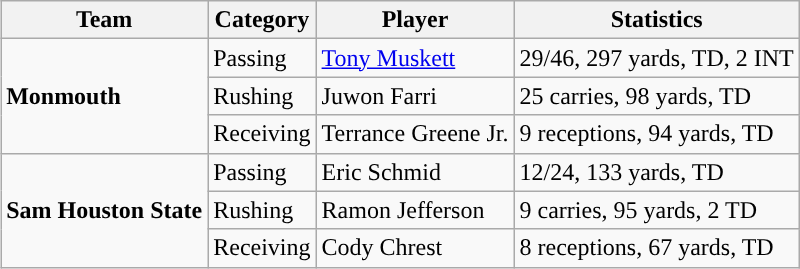<table class="wikitable" style="float: right;">
<tr>
<th>Team</th>
<th>Category</th>
<th>Player</th>
<th>Statistics</th>
</tr>
<tr>
<td rowspan=3><strong>Monmouth</strong></td>
<td>Passing</td>
<td><a href='#'>Tony Muskett</a></td>
<td>29/46, 297 yards, TD, 2 INT</td>
</tr>
<tr>
<td>Rushing</td>
<td>Juwon Farri</td>
<td>25 carries, 98 yards, TD</td>
</tr>
<tr>
<td>Receiving</td>
<td>Terrance Greene Jr.</td>
<td>9 receptions, 94 yards, TD</td>
</tr>
<tr>
<td rowspan=3><strong>Sam Houston State</strong></td>
<td>Passing</td>
<td>Eric Schmid</td>
<td>12/24, 133 yards, TD</td>
</tr>
<tr>
<td>Rushing</td>
<td>Ramon Jefferson</td>
<td>9 carries, 95 yards, 2 TD</td>
</tr>
<tr>
<td>Receiving</td>
<td>Cody Chrest</td>
<td>8 receptions, 67 yards, TD</td>
</tr>
</table>
